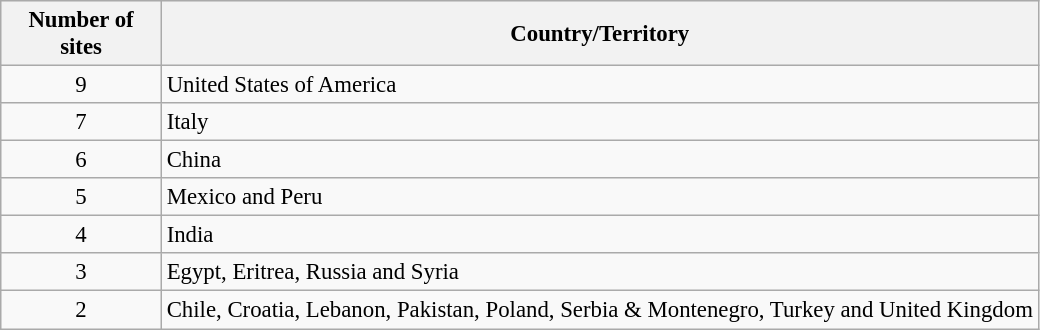<table class="wikitable sortable" style="margin:0 1em 0 0; font-size:95%;">
<tr style="background:#efefef;">
<th style="width:100px;">Number of sites</th>
<th>Country/Territory</th>
</tr>
<tr>
<td style="text-align:center;">9</td>
<td>United States of America</td>
</tr>
<tr>
<td style="text-align:center;">7</td>
<td>Italy</td>
</tr>
<tr>
<td style="text-align:center;">6</td>
<td>China</td>
</tr>
<tr>
<td style="text-align:center;">5</td>
<td>Mexico and Peru</td>
</tr>
<tr>
<td style="text-align:center;">4</td>
<td>India</td>
</tr>
<tr>
<td style="text-align:center;">3</td>
<td>Egypt, Eritrea, Russia and Syria</td>
</tr>
<tr>
<td style="text-align:center;">2</td>
<td>Chile, Croatia, Lebanon, Pakistan, Poland, Serbia & Montenegro, Turkey and United Kingdom</td>
</tr>
</table>
